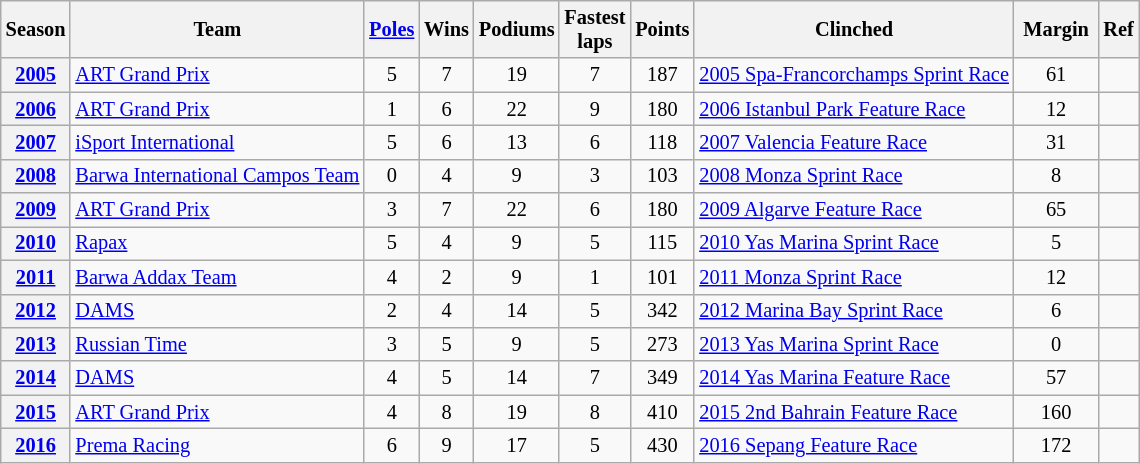<table class="wikitable sortable" style="font-size:85%; text-align:center;">
<tr>
<th scope=col>Season</th>
<th scope=col>Team</th>
<th scope=col><a href='#'>Poles</a></th>
<th scope=col>Wins</th>
<th scope=col>Podiums</th>
<th scope=col width="40">Fastest laps</th>
<th scope=col>Points</th>
<th scope=col>Clinched</th>
<th scope=col width="50">Margin</th>
<th scope=col class=unsortable>Ref</th>
</tr>
<tr>
<th><a href='#'>2005</a></th>
<td align=left> <a href='#'>ART Grand Prix</a></td>
<td>5</td>
<td>7</td>
<td>19</td>
<td>7</td>
<td>187</td>
<td align=left><a href='#'>2005 Spa-Francorchamps Sprint Race</a></td>
<td>61</td>
<td></td>
</tr>
<tr>
<th><a href='#'>2006</a></th>
<td align=left> <a href='#'>ART Grand Prix</a></td>
<td>1</td>
<td>6</td>
<td>22</td>
<td>9</td>
<td>180</td>
<td align=left><a href='#'>2006 Istanbul Park Feature Race</a></td>
<td>12</td>
<td></td>
</tr>
<tr>
<th><a href='#'>2007</a></th>
<td align=left> <a href='#'>iSport International</a></td>
<td>5</td>
<td>6</td>
<td>13</td>
<td>6</td>
<td>118</td>
<td align=left><a href='#'>2007 Valencia Feature Race</a></td>
<td>31</td>
<td></td>
</tr>
<tr>
<th><a href='#'>2008</a></th>
<td align=left> <a href='#'>Barwa International Campos Team</a></td>
<td>0</td>
<td>4</td>
<td>9</td>
<td>3</td>
<td>103</td>
<td align=left><a href='#'>2008 Monza Sprint Race</a></td>
<td>8</td>
<td></td>
</tr>
<tr>
<th><a href='#'>2009</a></th>
<td align=left> <a href='#'>ART Grand Prix</a></td>
<td>3</td>
<td>7</td>
<td>22</td>
<td>6</td>
<td>180</td>
<td align=left><a href='#'>2009 Algarve Feature Race</a></td>
<td>65</td>
<td></td>
</tr>
<tr>
<th><a href='#'>2010</a></th>
<td align=left> <a href='#'>Rapax</a></td>
<td>5</td>
<td>4</td>
<td>9</td>
<td>5</td>
<td>115</td>
<td align=left><a href='#'>2010 Yas Marina Sprint Race</a></td>
<td>5</td>
<td></td>
</tr>
<tr>
<th><a href='#'>2011</a></th>
<td align=left> <a href='#'>Barwa Addax Team</a></td>
<td>4</td>
<td>2</td>
<td>9</td>
<td>1</td>
<td>101</td>
<td align=left><a href='#'>2011 Monza Sprint Race</a></td>
<td>12</td>
<td></td>
</tr>
<tr>
<th><a href='#'>2012</a></th>
<td align=left> <a href='#'>DAMS</a></td>
<td>2</td>
<td>4</td>
<td>14</td>
<td>5</td>
<td>342</td>
<td align=left><a href='#'>2012 Marina Bay Sprint Race</a></td>
<td>6</td>
<td></td>
</tr>
<tr>
<th><a href='#'>2013</a></th>
<td align=left> <a href='#'>Russian Time</a></td>
<td>3</td>
<td>5</td>
<td>9</td>
<td>5</td>
<td>273</td>
<td align=left><a href='#'>2013 Yas Marina Sprint Race</a></td>
<td>0</td>
<td></td>
</tr>
<tr>
<th><a href='#'>2014</a></th>
<td align=left> <a href='#'>DAMS</a></td>
<td>4</td>
<td>5</td>
<td>14</td>
<td>7</td>
<td>349</td>
<td align=left><a href='#'>2014 Yas Marina Feature Race</a></td>
<td>57</td>
<td></td>
</tr>
<tr>
<th><a href='#'>2015</a></th>
<td align=left> <a href='#'>ART Grand Prix</a></td>
<td>4</td>
<td>8</td>
<td>19</td>
<td>8</td>
<td>410</td>
<td align=left><a href='#'>2015 2nd Bahrain Feature Race</a></td>
<td>160</td>
<td></td>
</tr>
<tr>
<th><a href='#'>2016</a></th>
<td align=left> <a href='#'>Prema Racing</a></td>
<td>6</td>
<td>9</td>
<td>17</td>
<td>5</td>
<td>430</td>
<td align=left><a href='#'>2016 Sepang Feature Race</a></td>
<td>172</td>
<td></td>
</tr>
</table>
